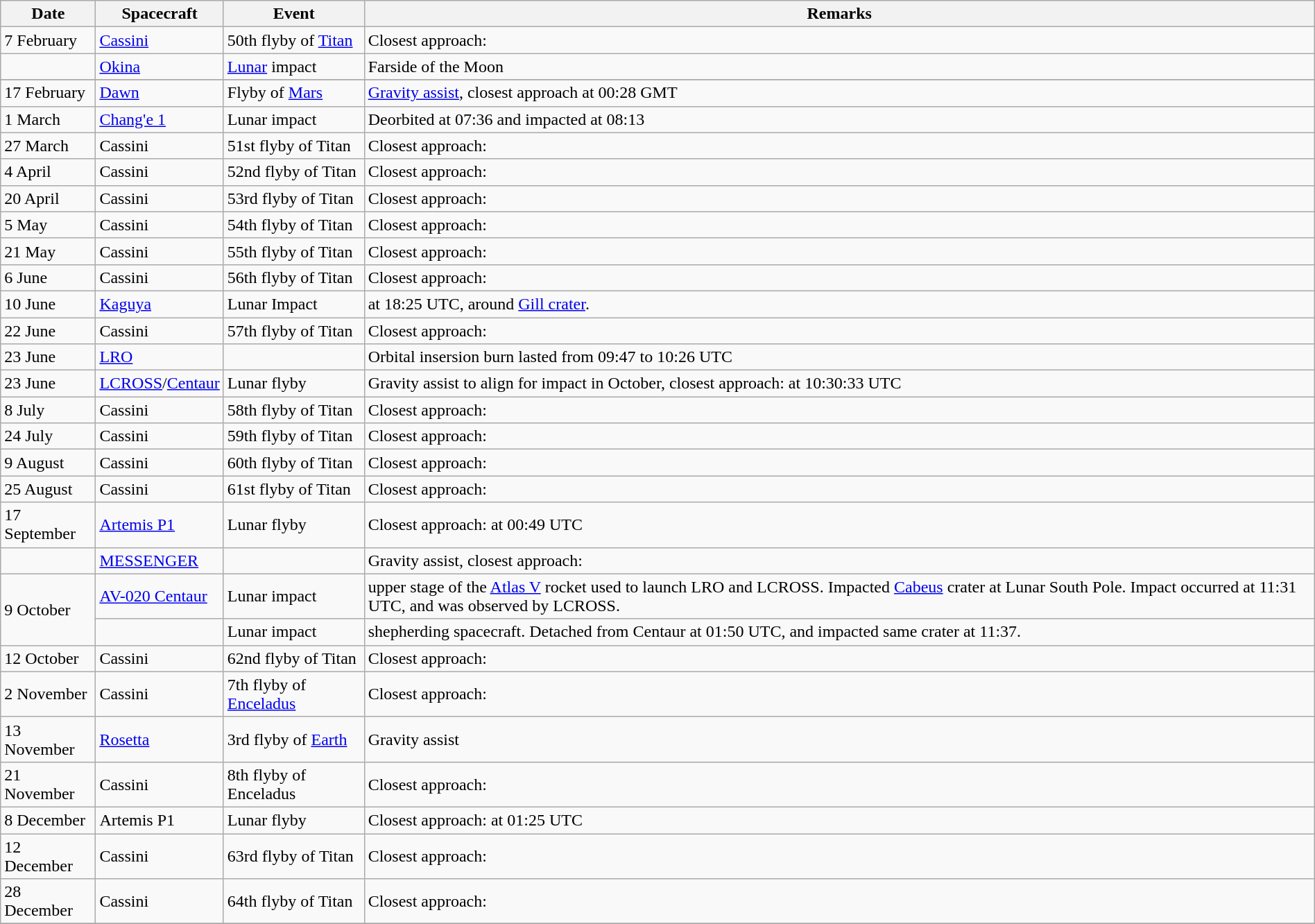<table class=wikitable width="100%">
<tr>
<th>Date</th>
<th>Spacecraft</th>
<th>Event</th>
<th>Remarks</th>
</tr>
<tr>
<td>7 February</td>
<td><a href='#'>Cassini</a></td>
<td>50th flyby of <a href='#'>Titan</a></td>
<td>Closest approach: </td>
</tr>
<tr>
<td></td>
<td><a href='#'>Okina</a></td>
<td><a href='#'>Lunar</a> impact</td>
<td>Farside of the Moon</td>
</tr>
<tr>
</tr>
<tr>
<td>17 February</td>
<td><a href='#'>Dawn</a></td>
<td>Flyby of <a href='#'>Mars</a></td>
<td><a href='#'>Gravity assist</a>, closest approach  at 00:28 GMT</td>
</tr>
<tr>
<td>1 March</td>
<td><a href='#'>Chang'e 1</a></td>
<td>Lunar impact</td>
<td>Deorbited at 07:36 and impacted at 08:13</td>
</tr>
<tr>
<td>27 March</td>
<td>Cassini</td>
<td>51st flyby of Titan</td>
<td>Closest approach: </td>
</tr>
<tr>
<td>4 April</td>
<td>Cassini</td>
<td>52nd flyby of Titan</td>
<td>Closest approach: </td>
</tr>
<tr>
<td>20 April</td>
<td>Cassini</td>
<td>53rd flyby of Titan</td>
<td>Closest approach: </td>
</tr>
<tr>
<td>5 May</td>
<td>Cassini</td>
<td>54th flyby of Titan</td>
<td>Closest approach: </td>
</tr>
<tr>
<td>21 May</td>
<td>Cassini</td>
<td>55th flyby of Titan</td>
<td>Closest approach: </td>
</tr>
<tr>
<td>6 June</td>
<td>Cassini</td>
<td>56th flyby of Titan</td>
<td>Closest approach: </td>
</tr>
<tr>
<td>10 June</td>
<td><a href='#'>Kaguya</a></td>
<td>Lunar Impact</td>
<td>at 18:25 UTC, around <a href='#'>Gill crater</a>.</td>
</tr>
<tr>
<td>22 June</td>
<td>Cassini</td>
<td>57th flyby of Titan</td>
<td>Closest approach: </td>
</tr>
<tr>
<td>23 June</td>
<td><a href='#'>LRO</a></td>
<td></td>
<td>Orbital insersion burn lasted from 09:47 to 10:26 UTC</td>
</tr>
<tr>
<td>23 June</td>
<td><a href='#'>LCROSS</a>/<a href='#'>Centaur</a></td>
<td>Lunar flyby</td>
<td>Gravity assist to align for impact in October, closest approach:  at 10:30:33 UTC</td>
</tr>
<tr>
<td>8 July</td>
<td>Cassini</td>
<td>58th flyby of Titan</td>
<td>Closest approach: </td>
</tr>
<tr>
<td>24 July</td>
<td>Cassini</td>
<td>59th flyby of Titan</td>
<td>Closest approach: </td>
</tr>
<tr>
<td>9 August</td>
<td>Cassini</td>
<td>60th flyby of Titan</td>
<td>Closest approach: </td>
</tr>
<tr>
<td>25 August</td>
<td>Cassini</td>
<td>61st flyby of Titan</td>
<td>Closest approach: </td>
</tr>
<tr>
<td>17 September</td>
<td><a href='#'>Artemis P1</a></td>
<td>Lunar flyby</td>
<td>Closest approach:  at 00:49 UTC</td>
</tr>
<tr>
<td></td>
<td><a href='#'>MESSENGER</a></td>
<td></td>
<td>Gravity assist, closest approach: </td>
</tr>
<tr>
<td rowspan="2">9 October</td>
<td><a href='#'>AV-020 Centaur</a></td>
<td>Lunar impact</td>
<td> upper stage of the <a href='#'>Atlas V</a> rocket used to launch LRO and LCROSS. Impacted <a href='#'>Cabeus</a> crater at Lunar South Pole. Impact occurred at 11:31 UTC, and was observed by LCROSS.</td>
</tr>
<tr>
<td></td>
<td>Lunar impact</td>
<td> shepherding spacecraft. Detached from Centaur at 01:50 UTC, and impacted same crater at 11:37.</td>
</tr>
<tr>
<td>12 October</td>
<td>Cassini</td>
<td>62nd flyby of Titan</td>
<td>Closest approach: </td>
</tr>
<tr>
<td>2 November</td>
<td>Cassini</td>
<td>7th flyby of <a href='#'>Enceladus</a></td>
<td>Closest approach: </td>
</tr>
<tr>
<td>13 November</td>
<td><a href='#'>Rosetta</a></td>
<td>3rd flyby of <a href='#'>Earth</a></td>
<td>Gravity assist</td>
</tr>
<tr>
<td>21 November</td>
<td>Cassini</td>
<td>8th flyby of Enceladus</td>
<td>Closest approach: </td>
</tr>
<tr>
<td>8 December</td>
<td>Artemis P1</td>
<td>Lunar flyby</td>
<td>Closest approach:  at 01:25 UTC</td>
</tr>
<tr>
<td>12 December</td>
<td>Cassini</td>
<td>63rd flyby of Titan</td>
<td>Closest approach: </td>
</tr>
<tr>
<td>28 December</td>
<td>Cassini</td>
<td>64th flyby of Titan</td>
<td>Closest approach: </td>
</tr>
<tr>
</tr>
</table>
